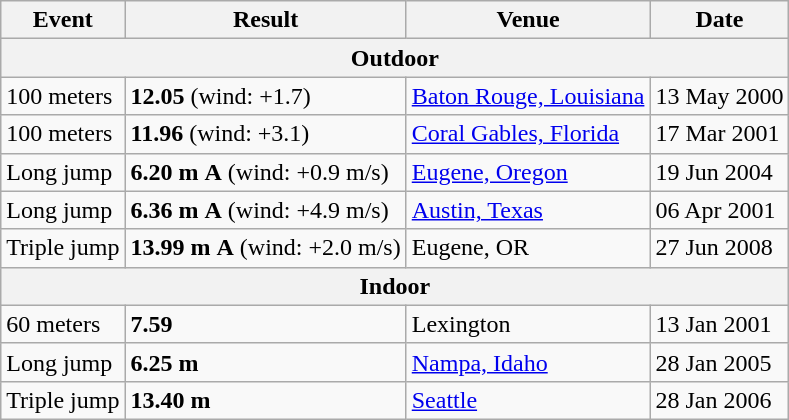<table class="wikitable">
<tr>
<th>Event</th>
<th>Result</th>
<th>Venue</th>
<th>Date</th>
</tr>
<tr>
<th colspan="4">Outdoor</th>
</tr>
<tr>
<td>100 meters</td>
<td><strong>12.05</strong> (wind: +1.7)</td>
<td><a href='#'>Baton Rouge, Louisiana</a></td>
<td>13 May 2000</td>
</tr>
<tr>
<td>100 meters</td>
<td><strong>11.96</strong> (wind: +3.1)</td>
<td><a href='#'>Coral Gables, Florida</a></td>
<td>17 Mar 2001</td>
</tr>
<tr>
<td>Long jump</td>
<td><strong>6.20 m</strong> <strong>A</strong> (wind: +0.9 m/s)</td>
<td><a href='#'>Eugene, Oregon</a></td>
<td>19 Jun 2004</td>
</tr>
<tr>
<td>Long jump</td>
<td><strong>6.36 m</strong> <strong>A</strong> (wind: +4.9 m/s)</td>
<td><a href='#'>Austin, Texas</a></td>
<td>06 Apr 2001</td>
</tr>
<tr>
<td>Triple jump</td>
<td><strong>13.99 m</strong> <strong>A</strong> (wind: +2.0 m/s)</td>
<td>Eugene, OR</td>
<td>27 Jun 2008</td>
</tr>
<tr>
<th colspan="4">Indoor</th>
</tr>
<tr>
<td>60 meters</td>
<td><strong>7.59</strong></td>
<td>Lexington</td>
<td>13 Jan 2001</td>
</tr>
<tr>
<td>Long jump</td>
<td><strong>6.25 m</strong></td>
<td><a href='#'>Nampa, Idaho</a></td>
<td>28 Jan 2005</td>
</tr>
<tr>
<td>Triple jump</td>
<td><strong>13.40 m</strong></td>
<td><a href='#'>Seattle</a></td>
<td>28 Jan 2006</td>
</tr>
</table>
